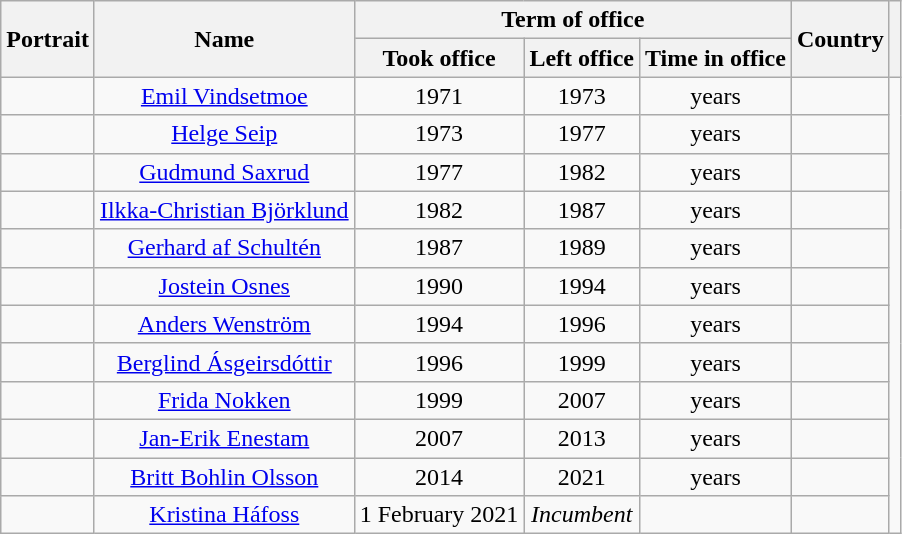<table class="wikitable" style="text-align:center;">
<tr>
<th rowspan=2>Portrait</th>
<th rowspan=2>Name<br></th>
<th colspan=3>Term of office</th>
<th rowspan=2>Country</th>
<th rowspan=2></th>
</tr>
<tr>
<th>Took office</th>
<th>Left office</th>
<th>Time in office</th>
</tr>
<tr>
<td></td>
<td><a href='#'>Emil Vindsetmoe</a></td>
<td>1971</td>
<td>1973</td>
<td> years</td>
<td></td>
</tr>
<tr>
<td></td>
<td><a href='#'>Helge Seip</a></td>
<td>1973</td>
<td>1977</td>
<td> years</td>
<td></td>
</tr>
<tr>
<td></td>
<td><a href='#'>Gudmund Saxrud</a></td>
<td>1977</td>
<td>1982</td>
<td> years</td>
<td></td>
</tr>
<tr>
<td></td>
<td><a href='#'>Ilkka-Christian Björklund</a></td>
<td>1982</td>
<td>1987</td>
<td> years</td>
<td></td>
</tr>
<tr>
<td></td>
<td><a href='#'>Gerhard af Schultén</a></td>
<td>1987</td>
<td>1989</td>
<td> years</td>
<td></td>
</tr>
<tr>
<td></td>
<td><a href='#'>Jostein Osnes</a></td>
<td>1990</td>
<td>1994</td>
<td> years</td>
<td></td>
</tr>
<tr>
<td></td>
<td><a href='#'>Anders Wenström</a></td>
<td>1994</td>
<td>1996</td>
<td> years</td>
<td></td>
</tr>
<tr>
<td></td>
<td><a href='#'>Berglind Ásgeirsdóttir</a></td>
<td>1996</td>
<td>1999</td>
<td> years</td>
<td></td>
</tr>
<tr>
<td></td>
<td><a href='#'>Frida Nokken</a></td>
<td>1999</td>
<td>2007</td>
<td> years</td>
<td></td>
</tr>
<tr>
<td></td>
<td><a href='#'>Jan-Erik Enestam</a></td>
<td>2007</td>
<td>2013</td>
<td> years</td>
<td></td>
</tr>
<tr>
<td></td>
<td><a href='#'>Britt Bohlin Olsson</a></td>
<td>2014</td>
<td>2021</td>
<td> years</td>
<td></td>
</tr>
<tr>
<td></td>
<td><a href='#'>Kristina Háfoss</a></td>
<td>1 February 2021</td>
<td><em>Incumbent</em></td>
<td></td>
<td></td>
</tr>
</table>
